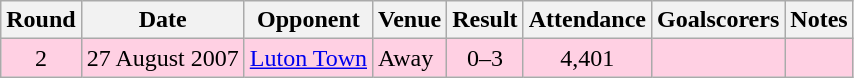<table class="wikitable">
<tr>
<th>Round</th>
<th>Date</th>
<th>Opponent</th>
<th>Venue</th>
<th>Result</th>
<th>Attendance</th>
<th>Goalscorers</th>
<th>Notes</th>
</tr>
<tr bgcolor="#ffd0e3">
<td align="center">2</td>
<td>27 August 2007</td>
<td><a href='#'>Luton Town</a></td>
<td>Away</td>
<td align="center">0–3</td>
<td align="center">4,401</td>
<td></td>
<td></td>
</tr>
</table>
